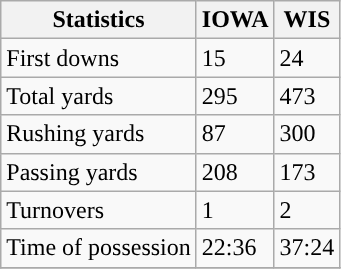<table class="wikitable">
<tr>
<th>Statistics</th>
<th>IOWA</th>
<th>WIS</th>
</tr>
<tr>
<td>First downs</td>
<td>15</td>
<td>24</td>
</tr>
<tr>
<td>Total yards</td>
<td>295</td>
<td>473</td>
</tr>
<tr>
<td>Rushing yards</td>
<td>87</td>
<td>300</td>
</tr>
<tr>
<td>Passing yards</td>
<td>208</td>
<td>173</td>
</tr>
<tr>
<td>Turnovers</td>
<td>1</td>
<td>2</td>
</tr>
<tr>
<td>Time of possession</td>
<td>22:36</td>
<td>37:24</td>
</tr>
<tr>
</tr>
</table>
